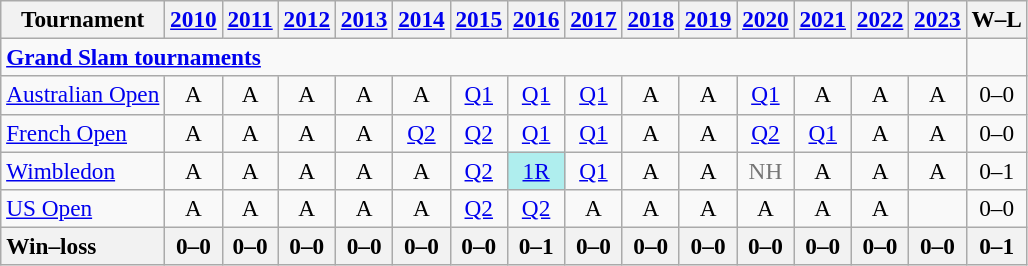<table class=wikitable style=text-align:center;font-size:97%>
<tr>
<th>Tournament</th>
<th><a href='#'>2010</a></th>
<th><a href='#'>2011</a></th>
<th><a href='#'>2012</a></th>
<th><a href='#'>2013</a></th>
<th><a href='#'>2014</a></th>
<th><a href='#'>2015</a></th>
<th><a href='#'>2016</a></th>
<th><a href='#'>2017</a></th>
<th><a href='#'>2018</a></th>
<th><a href='#'>2019</a></th>
<th><a href='#'>2020</a></th>
<th><a href='#'>2021</a></th>
<th><a href='#'>2022</a></th>
<th><a href='#'>2023</a></th>
<th>W–L</th>
</tr>
<tr>
<td colspan=15 align=left><strong><a href='#'>Grand Slam tournaments</a></strong></td>
</tr>
<tr>
<td align=left><a href='#'>Australian Open</a></td>
<td>A</td>
<td>A</td>
<td>A</td>
<td>A</td>
<td>A</td>
<td><a href='#'>Q1</a></td>
<td><a href='#'>Q1</a></td>
<td><a href='#'>Q1</a></td>
<td>A</td>
<td>A</td>
<td><a href='#'>Q1</a></td>
<td>A</td>
<td>A</td>
<td>A</td>
<td>0–0</td>
</tr>
<tr>
<td align=left><a href='#'>French Open</a></td>
<td>A</td>
<td>A</td>
<td>A</td>
<td>A</td>
<td><a href='#'>Q2</a></td>
<td><a href='#'>Q2</a></td>
<td><a href='#'>Q1</a></td>
<td><a href='#'>Q1</a></td>
<td>A</td>
<td>A</td>
<td><a href='#'>Q2</a></td>
<td><a href='#'>Q1</a></td>
<td>A</td>
<td>A</td>
<td>0–0</td>
</tr>
<tr>
<td align=left><a href='#'>Wimbledon</a></td>
<td>A</td>
<td>A</td>
<td>A</td>
<td>A</td>
<td>A</td>
<td><a href='#'>Q2</a></td>
<td style=background:#afeeee><a href='#'>1R</a></td>
<td><a href='#'>Q1</a></td>
<td>A</td>
<td>A</td>
<td style=color:#767676>NH</td>
<td>A</td>
<td>A</td>
<td>A</td>
<td>0–1</td>
</tr>
<tr>
<td align=left><a href='#'>US Open</a></td>
<td>A</td>
<td>A</td>
<td>A</td>
<td>A</td>
<td>A</td>
<td><a href='#'>Q2</a></td>
<td><a href='#'>Q2</a></td>
<td>A</td>
<td>A</td>
<td>A</td>
<td>A</td>
<td>A</td>
<td>A</td>
<td></td>
<td>0–0</td>
</tr>
<tr>
<th style=text-align:left>Win–loss</th>
<th>0–0</th>
<th>0–0</th>
<th>0–0</th>
<th>0–0</th>
<th>0–0</th>
<th>0–0</th>
<th>0–1</th>
<th>0–0</th>
<th>0–0</th>
<th>0–0</th>
<th>0–0</th>
<th>0–0</th>
<th>0–0</th>
<th>0–0</th>
<th>0–1</th>
</tr>
</table>
